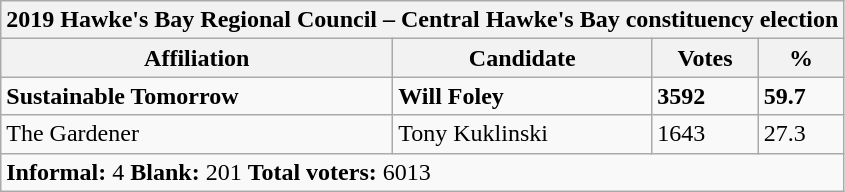<table class="wikitable">
<tr>
<th colspan="4">2019 Hawke's Bay Regional Council – Central Hawke's Bay constituency election</th>
</tr>
<tr>
<th>Affiliation</th>
<th>Candidate</th>
<th>Votes</th>
<th>%</th>
</tr>
<tr>
<td><strong>Sustainable Tomorrow</strong></td>
<td><strong>Will Foley</strong></td>
<td><strong>3592</strong></td>
<td><strong>59.7</strong></td>
</tr>
<tr>
<td>The Gardener</td>
<td>Tony Kuklinski</td>
<td>1643</td>
<td>27.3</td>
</tr>
<tr>
<td colspan="4"><strong>Informal:</strong> 4    <strong>Blank:</strong> 201    <strong>Total voters:</strong> 6013</td>
</tr>
</table>
